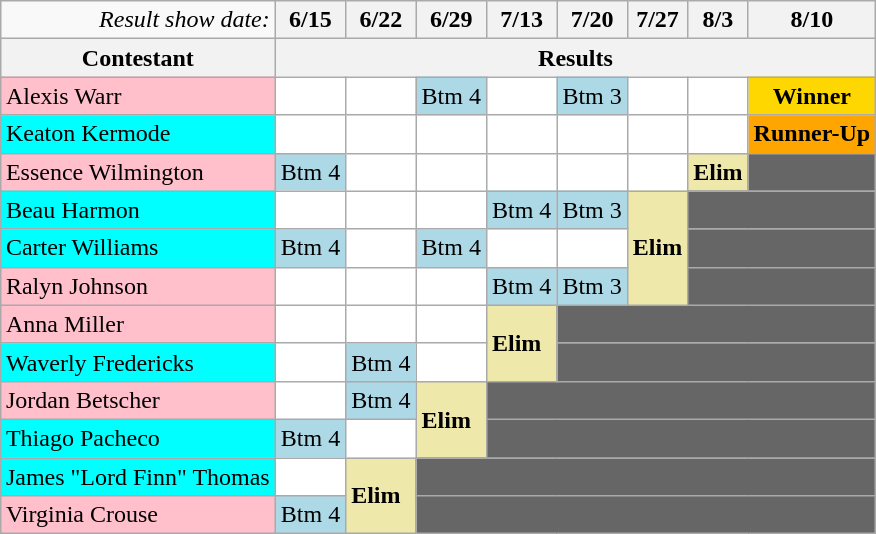<table class="wikitable" style="margin: auto;">
<tr>
<td align="right"><em>Result show date:</em></td>
<th>6/15</th>
<th>6/22</th>
<th>6/29</th>
<th>7/13</th>
<th>7/20</th>
<th>7/27</th>
<th>8/3</th>
<th>8/10</th>
</tr>
<tr>
<th>Contestant</th>
<th colspan="8">Results</th>
</tr>
<tr>
<td style="background:pink;">Alexis Warr</td>
<td style="background:white;"></td>
<td style="background:white;"></td>
<td style="background:lightblue;">Btm 4</td>
<td style="background:white;"></td>
<td style="background:lightblue;">Btm 3</td>
<td style="background:white;"></td>
<td style="background:white;"></td>
<td style="background:gold;text-align:center;"><strong>Winner</strong></td>
</tr>
<tr>
<td style="background:cyan;">Keaton Kermode</td>
<td style="background:white;"></td>
<td style="background:white;"></td>
<td style="background:white;"></td>
<td style="background:white;"></td>
<td style="background:white;"></td>
<td style="background:white;"></td>
<td style="background:white;"></td>
<td style="background:orange;text-align:center;"><strong>Runner-Up</strong></td>
</tr>
<tr>
<td style="background:pink;">Essence Wilmington</td>
<td style="background:lightblue;">Btm 4</td>
<td style="background:white;"></td>
<td style="background:white;"></td>
<td style="background:white;"></td>
<td style="background:white;"></td>
<td style="background:white;"></td>
<td style="background:palegoldenrod;"><strong>Elim</strong></td>
<td style="background:#666;"></td>
</tr>
<tr>
<td style="background:cyan;">Beau Harmon</td>
<td style="background:white;"></td>
<td style="background:white;"></td>
<td style="background:white;"></td>
<td style="background:lightblue;">Btm 4</td>
<td style="background:lightblue;">Btm 3</td>
<td rowspan="3" style="background:palegoldenrod;"><strong>Elim</strong></td>
<td colspan="2" style="background:#666;"></td>
</tr>
<tr>
<td style="background:cyan;">Carter Williams</td>
<td style="background:lightblue;">Btm 4</td>
<td style="background:white;"></td>
<td style="background:lightblue;">Btm 4</td>
<td style="background:white;"></td>
<td style="background:white;"></td>
<td colspan="2" style="background:#666;"></td>
</tr>
<tr>
<td style="background:pink;">Ralyn Johnson</td>
<td style="background:white;"></td>
<td style="background:white;"></td>
<td style="background:white;"></td>
<td style="background:lightblue;">Btm 4</td>
<td style="background:lightblue;">Btm 3</td>
<td colspan="2" style="background:#666;"></td>
</tr>
<tr>
<td style="background:pink;">Anna Miller</td>
<td style="background:white;"></td>
<td style="background:white;"></td>
<td style="background:white;"></td>
<td rowspan="2" style="background:palegoldenrod;"><strong>Elim</strong></td>
<td colspan="4" style="background:#666;"></td>
</tr>
<tr>
<td style="background:cyan;">Waverly Fredericks</td>
<td style="background:white;"></td>
<td style="background:lightblue;">Btm 4</td>
<td style="background:white;"></td>
<td colspan="4" style="background:#666;"></td>
</tr>
<tr>
<td style="background:pink;">Jordan Betscher</td>
<td style="background:white;"></td>
<td style="background:lightblue;">Btm 4</td>
<td rowspan="2" style="background:palegoldenrod;"><strong>Elim</strong></td>
<td colspan="5" style="background:#666;"></td>
</tr>
<tr>
<td style="background:cyan;">Thiago Pacheco</td>
<td style="background:lightblue;">Btm 4</td>
<td style="background:white;"></td>
<td colspan="5" style="background:#666;"></td>
</tr>
<tr>
<td style="background:cyan;">James "Lord Finn" Thomas</td>
<td style="background:white;"></td>
<td rowspan="2" style="background:palegoldenrod;"><strong>Elim</strong></td>
<td colspan="6" style="background:#666;"></td>
</tr>
<tr>
<td style="background:pink;">Virginia Crouse</td>
<td style="background:lightblue;">Btm 4</td>
<td colspan="6" style="background:#666;"></td>
</tr>
</table>
